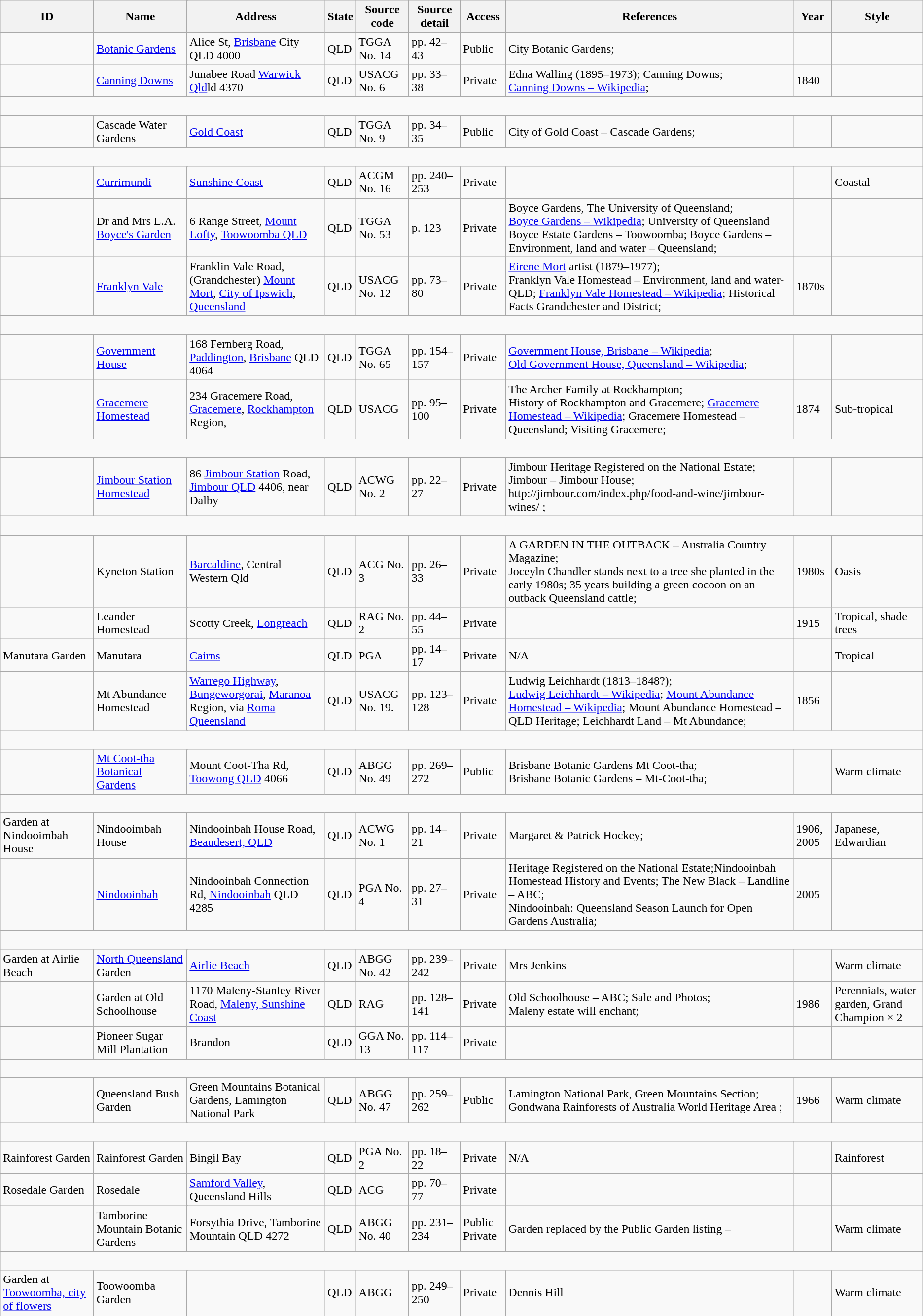<table class="wikitable">
<tr>
<th colspan="1">ID</th>
<th colspan="2">Name</th>
<th colspan="3">Address</th>
<th colspan="1">State</th>
<th colspan="1">Source code</th>
<th colspan="2">Source detail</th>
<th colspan="1">Access</th>
<th colspan="5">References</th>
<th colspan="1">Year</th>
<th colspan="2">Style</th>
</tr>
<tr>
<td colspan="1"><br></td>
<td colspan="2"><a href='#'>Botanic Gardens</a></td>
<td colspan="3">Alice St, <a href='#'>Brisbane</a> City QLD 4000</td>
<td colspan="1">QLD</td>
<td colspan="1">TGGA No. 14</td>
<td colspan="2">pp. 42–43</td>
<td colspan="1">Public</td>
<td colspan="5">City Botanic Gardens;</td>
<td colspan="1"></td>
<td colspan="2"></td>
</tr>
<tr>
<td colspan="1"><br></td>
<td colspan="2"><a href='#'>Canning Downs</a></td>
<td colspan="3">Junabee Road <a href='#'>Warwick Qld</a>ld 4370</td>
<td colspan="1">QLD</td>
<td colspan="1">USACG No. 6</td>
<td colspan="2">pp. 33–38</td>
<td colspan="1">Private</td>
<td colspan="5">Edna Walling (1895–1973); Canning Downs;<br><a href='#'>Canning Downs – Wikipedia</a>;</td>
<td colspan="1">1840</td>
<td colspan="2"></td>
</tr>
<tr>
<td Colspan="19"><br></td>
</tr>
<tr>
<td colspan="1"><br></td>
<td colspan="2">Cascade Water Gardens</td>
<td colspan="3"><a href='#'>Gold Coast</a></td>
<td colspan="1">QLD</td>
<td colspan="1">TGGA No. 9</td>
<td colspan="2">pp. 34–35</td>
<td colspan="1">Public</td>
<td colspan="5">City of Gold Coast – Cascade Gardens;</td>
<td colspan="1"></td>
<td colspan="2"></td>
</tr>
<tr>
<td colspan="19"><br></td>
</tr>
<tr>
<td colspan="1"><br></td>
<td colspan="2"><a href='#'>Currimundi</a></td>
<td colspan="3"><a href='#'>Sunshine Coast</a></td>
<td colspan="1">QLD</td>
<td colspan="1">ACGM No. 16</td>
<td colspan="2">pp. 240–253</td>
<td colspan="1">Private</td>
<td colspan="5"></td>
<td colspan="1"></td>
<td colspan="2">Coastal</td>
</tr>
<tr>
<td colspan="1"><br></td>
<td colspan="2">Dr and Mrs L.A. <a href='#'>Boyce's Garden</a></td>
<td colspan="3">6 Range Street, <a href='#'>Mount Lofty</a>, <a href='#'>Toowoomba QLD</a></td>
<td colspan="1">QLD</td>
<td colspan="1">TGGA No. 53</td>
<td colspan="2">p. 123</td>
<td colspan="1">Private</td>
<td colspan="5">Boyce Gardens, The University of Queensland;<br><a href='#'>Boyce Gardens – Wikipedia</a>;
University of Queensland Boyce Estate Gardens – Toowoomba;
Boyce Gardens – Environment, land and water – Queensland;</td>
<td colspan="1"></td>
<td colspan="2"></td>
</tr>
<tr>
<td colspan="1"><br></td>
<td colspan="2"><a href='#'>Franklyn Vale</a></td>
<td colspan="3">Franklin Vale Road,(Grandchester) <a href='#'>Mount Mort</a>, <a href='#'>City of Ipswich</a>, <a href='#'>Queensland</a></td>
<td colspan="1">QLD</td>
<td colspan="1">USACG No. 12</td>
<td colspan="2">pp. 73–80</td>
<td colspan="1">Private</td>
<td colspan="5"><a href='#'>Eirene Mort</a> artist (1879–1977);<br>Franklyn Vale Homestead – Environment, land and water- QLD; 
<a href='#'>Franklyn Vale Homestead – Wikipedia</a>; 
Historical Facts Grandchester and District;</td>
<td colspan="1">1870s</td>
<td colspan="2"></td>
</tr>
<tr>
<td colspan="19"><br></td>
</tr>
<tr>
<td colspan="1"><br></td>
<td colspan="2"><a href='#'>Government House</a></td>
<td colspan="3">168 Fernberg Road, <a href='#'>Paddington</a>, <a href='#'>Brisbane</a> QLD 4064</td>
<td colspan="1">QLD</td>
<td colspan="1">TGGA No. 65</td>
<td colspan="2">pp. 154–157</td>
<td colspan="1">Private</td>
<td colspan="5"><a href='#'>Government House, Brisbane – Wikipedia</a>;<br><a href='#'>Old Government House, Queensland – Wikipedia</a>;</td>
<td colspan="1"></td>
<td colspan="2"></td>
</tr>
<tr>
<td colspan="1"><br></td>
<td colspan="2"><a href='#'>Gracemere Homestead</a></td>
<td colspan="3">234 Gracemere Road, <a href='#'>Gracemere</a>, <a href='#'>Rockhampton</a> Region,</td>
<td colspan="1">QLD</td>
<td colspan="1">USACG</td>
<td colspan="2">pp. 95–100</td>
<td colspan="1">Private</td>
<td colspan="5">The Archer Family at Rockhampton;<br>History of Rockhampton and Gracemere; 
<a href='#'>Gracemere Homestead – Wikipedia</a>; 
Gracemere Homestead – Queensland; Visiting Gracemere;</td>
<td colspan="1">1874</td>
<td colspan="2">Sub-tropical</td>
</tr>
<tr>
<td colspan="19"><br></td>
</tr>
<tr>
<td colspan="1"><br></td>
<td colspan="2"><a href='#'>Jimbour Station</a> <a href='#'>Homestead</a></td>
<td colspan="3">86 <a href='#'>Jimbour Station</a> Road, <a href='#'>Jimbour QLD</a> 4406, near Dalby</td>
<td colspan="1">QLD</td>
<td colspan="1">ACWG No. 2</td>
<td colspan="2">pp. 22–27</td>
<td colspan="1">Private</td>
<td colspan="5">Jimbour Heritage Registered on the National Estate;<br>Jimbour – Jimbour House;
http://jimbour.com/index.php/food-and-wine/jimbour-wines/ ;</td>
<td colspan="1"></td>
<td colspan="2"> </td>
</tr>
<tr>
<td colspan="19"><br></td>
</tr>
<tr>
<td colspan="1"><br></td>
<td colspan="2">Kyneton Station</td>
<td colspan="3"><a href='#'>Barcaldine</a>, Central Western Qld</td>
<td colspan="1">QLD</td>
<td colspan="1">ACG No. 3</td>
<td colspan="2">pp. 26–33</td>
<td colspan="1">Private</td>
<td colspan="5">A GARDEN IN THE OUTBACK – Australia Country Magazine;<br>Joceyln Chandler stands next to a tree she planted in the early 1980s;
35 years building a green cocoon on an outback Queensland cattle;</td>
<td colspan="1">1980s</td>
<td colspan="2">Oasis</td>
</tr>
<tr>
<td colspan="1"><br></td>
<td colspan="2">Leander Homestead</td>
<td colspan="3">Scotty Creek, <a href='#'>Longreach</a></td>
<td colspan="1">QLD</td>
<td colspan="1">RAG No. 2</td>
<td colspan="2">pp. 44–55</td>
<td colspan="1">Private</td>
<td colspan="5"></td>
<td colspan="1">1915</td>
<td colspan="2">Tropical, shade trees</td>
</tr>
<tr>
<td colspan="1">Manutara Garden</td>
<td colspan="2">Manutara</td>
<td colspan="3"><a href='#'>Cairns</a></td>
<td colspan="1">QLD</td>
<td colspan="1">PGA</td>
<td colspan="2">pp. 14–17</td>
<td colspan="1">Private</td>
<td colspan="5">N/A</td>
<td colspan="1"></td>
<td colspan="2">Tropical</td>
</tr>
<tr>
<td colspan="1"><br></td>
<td colspan="2">Mt Abundance Homestead</td>
<td colspan="3"><a href='#'>Warrego Highway</a>, <a href='#'>Bungeworgorai</a>, <a href='#'>Maranoa</a> Region, via <a href='#'>Roma Queensland</a></td>
<td colspan="1">QLD</td>
<td colspan="1">USACG No. 19.</td>
<td colspan="2">pp. 123–128</td>
<td colspan="1">Private</td>
<td colspan="5">Ludwig Leichhardt (1813–1848?);<br><a href='#'>Ludwig Leichhardt – Wikipedia</a>;
<a href='#'>Mount Abundance Homestead – Wikipedia</a>; 
Mount Abundance Homestead – QLD Heritage; 
Leichhardt Land – Mt Abundance;</td>
<td colspan="1">1856</td>
<td colspan="2"></td>
</tr>
<tr>
<td colspan="19"><br></td>
</tr>
<tr>
<td colspan="1"><br></td>
<td colspan="2"><a href='#'>Mt Coot-tha Botanical Gardens</a></td>
<td colspan="3">Mount Coot-Tha Rd, <a href='#'>Toowong QLD</a> 4066</td>
<td colspan="1">QLD</td>
<td colspan="1">ABGG No. 49</td>
<td colspan="2">pp. 269–272</td>
<td colspan="1">Public</td>
<td colspan="5">Brisbane Botanic Gardens Mt Coot-tha;<br>Brisbane Botanic Gardens – Mt-Coot-tha;</td>
<td colspan="1"></td>
<td colspan="2">Warm climate</td>
</tr>
<tr>
<td colspan="19"><br></td>
</tr>
<tr>
<td colspan="1">Garden at Nindooimbah House</td>
<td colspan="2">Nindooimbah House</td>
<td colspan="3">Nindooinbah House Road, <a href='#'>Beaudesert, QLD</a></td>
<td colspan="1">QLD</td>
<td colspan="1">ACWG No. 1</td>
<td colspan="2">pp. 14–21</td>
<td colspan="1">Private</td>
<td colspan="5">Margaret & Patrick Hockey;</td>
<td colspan="1">1906, 2005</td>
<td colspan="2">Japanese, Edwardian</td>
</tr>
<tr>
<td colspan="1"><br></td>
<td colspan="2"><a href='#'>Nindooinbah</a></td>
<td colspan="3">Nindooinbah Connection Rd, <a href='#'>Nindooinbah</a> QLD 4285</td>
<td colspan="1">QLD</td>
<td colspan="1">PGA No. 4</td>
<td colspan="2">pp. 27–31</td>
<td colspan="1">Private</td>
<td colspan="5">Heritage Registered on the National Estate;Nindooinbah Homestead History and Events; The New Black – Landline – ABC;<br>Nindooinbah: Queensland Season Launch for Open Gardens Australia;</td>
<td colspan="1">2005</td>
<td colspan="2"></td>
</tr>
<tr>
<td colspan="19"><br></td>
</tr>
<tr>
<td colspan="1">Garden at Airlie Beach</td>
<td colspan="2"><a href='#'>North Queensland</a> Garden</td>
<td colspan="3"><a href='#'>Airlie Beach</a></td>
<td colspan="1">QLD</td>
<td colspan="1">ABGG No. 42</td>
<td colspan="2">pp. 239–242</td>
<td colspan="1">Private</td>
<td colspan="5">Mrs Jenkins</td>
<td colspan="1"></td>
<td colspan="2">Warm climate</td>
</tr>
<tr>
<td colspan="1"><br></td>
<td colspan="2">Garden at Old Schoolhouse</td>
<td colspan="3">1170 Maleny-Stanley River Road, <a href='#'>Maleny, Sunshine Coast</a></td>
<td colspan="1">QLD</td>
<td colspan="1">RAG</td>
<td colspan="2">pp. 128–141</td>
<td colspan="1">Private</td>
<td colspan="5">Old Schoolhouse – ABC; Sale and Photos;<br>Maleny estate will enchant;</td>
<td colspan="1">1986</td>
<td colspan="2">Perennials, water garden, Grand Champion × 2</td>
</tr>
<tr>
<td colspan="1"><br></td>
<td colspan="2">Pioneer Sugar Mill Plantation</td>
<td colspan="3">Brandon</td>
<td colspan="1">QLD</td>
<td colspan="1">GGA No. 13</td>
<td colspan="2">pp. 114–117</td>
<td colspan="1">Private</td>
<td colspan="5"></td>
<td colspan="1"></td>
<td colspan="2"></td>
</tr>
<tr>
<td colspan="19"><br></td>
</tr>
<tr>
<td colspan="1"><br></td>
<td colspan="2">Queensland Bush Garden</td>
<td colspan="3">Green Mountains Botanical Gardens, Lamington National Park</td>
<td colspan="1">QLD</td>
<td colspan="1">ABGG No. 47</td>
<td colspan="2">pp. 259–262</td>
<td colspan="1">Public</td>
<td colspan="5">Lamington National Park, Green Mountains Section;<br>Gondwana Rainforests of Australia World Heritage Area ;</td>
<td colspan="1">1966</td>
<td colspan="2">Warm climate</td>
</tr>
<tr>
<td colspan="19"><br></td>
</tr>
<tr>
<td colspan="1">Rainforest Garden</td>
<td colspan="2">Rainforest Garden</td>
<td colspan="3">Bingil Bay</td>
<td colspan="1">QLD</td>
<td colspan="1">PGA No. 2</td>
<td colspan="2">pp. 18–22</td>
<td colspan="1">Private</td>
<td colspan="5">N/A</td>
<td colspan="1"></td>
<td colspan="2">Rainforest</td>
</tr>
<tr>
<td colspan="1">Rosedale Garden</td>
<td colspan="2">Rosedale</td>
<td colspan="3"><a href='#'>Samford Valley</a>, Queensland Hills</td>
<td colspan="1">QLD</td>
<td colspan="1">ACG</td>
<td colspan="2">pp. 70–77</td>
<td colspan="1">Private</td>
<td colspan="5"></td>
<td colspan="1"></td>
<td colspan="2"></td>
</tr>
<tr>
<td colspan="1"><br></td>
<td colspan="2">Tamborine Mountain Botanic Gardens</td>
<td colspan="3">Forsythia Drive, Tamborine Mountain QLD 4272</td>
<td colspan="1">QLD</td>
<td colspan="1">ABGG No. 40</td>
<td colspan="2">pp. 231–234</td>
<td colspan="1">Public	Private</td>
<td colspan="5">Garden replaced by the Public Garden listing –<br></td>
<td colspan="1"></td>
<td colspan="2">Warm climate</td>
</tr>
<tr>
<td colspan="19"><br></td>
</tr>
<tr>
<td colspan="1">Garden at <a href='#'>Toowoomba, city of flowers</a></td>
<td colspan="2">Toowoomba Garden</td>
<td colspan="3"></td>
<td colspan="1">QLD</td>
<td colspan="1">ABGG</td>
<td colspan="2">pp. 249–250</td>
<td colspan="1">Private</td>
<td colspan="5">Dennis Hill</td>
<td colspan="1"></td>
<td colspan="2">Warm climate</td>
</tr>
<tr>
</tr>
</table>
